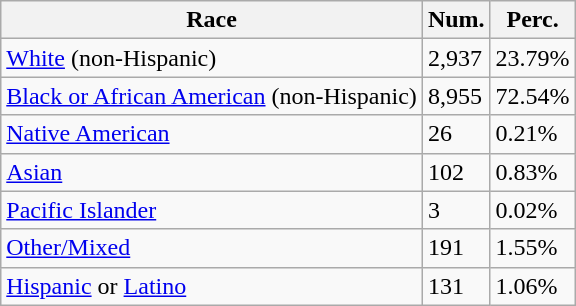<table class="wikitable">
<tr>
<th>Race</th>
<th>Num.</th>
<th>Perc.</th>
</tr>
<tr>
<td><a href='#'>White</a> (non-Hispanic)</td>
<td>2,937</td>
<td>23.79%</td>
</tr>
<tr>
<td><a href='#'>Black or African American</a> (non-Hispanic)</td>
<td>8,955</td>
<td>72.54%</td>
</tr>
<tr>
<td><a href='#'>Native American</a></td>
<td>26</td>
<td>0.21%</td>
</tr>
<tr>
<td><a href='#'>Asian</a></td>
<td>102</td>
<td>0.83%</td>
</tr>
<tr>
<td><a href='#'>Pacific Islander</a></td>
<td>3</td>
<td>0.02%</td>
</tr>
<tr>
<td><a href='#'>Other/Mixed</a></td>
<td>191</td>
<td>1.55%</td>
</tr>
<tr>
<td><a href='#'>Hispanic</a> or <a href='#'>Latino</a></td>
<td>131</td>
<td>1.06%</td>
</tr>
</table>
